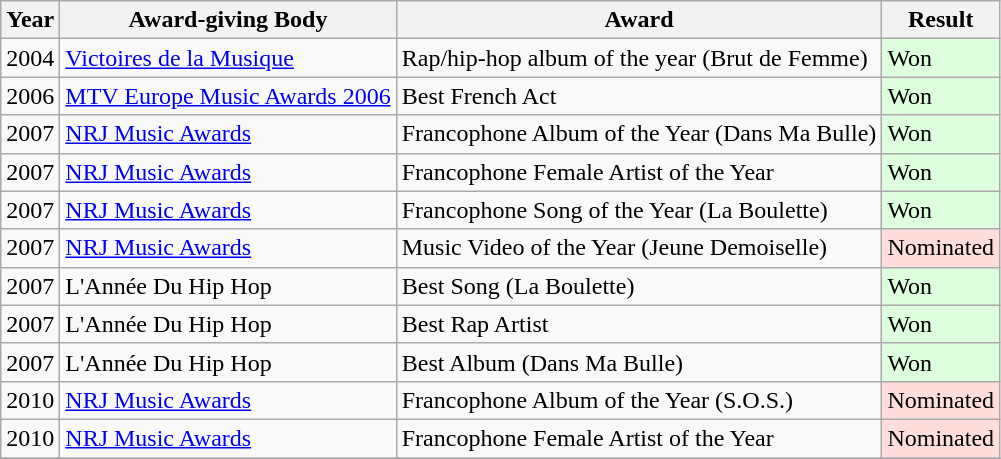<table class="wikitable">
<tr>
<th>Year</th>
<th>Award-giving Body</th>
<th>Award</th>
<th>Result</th>
</tr>
<tr>
<td>2004</td>
<td><a href='#'>Victoires de la Musique</a></td>
<td>Rap/hip-hop album of the year (Brut de Femme)</td>
<td style="background: #ddffdd">Won</td>
</tr>
<tr>
<td>2006</td>
<td><a href='#'>MTV Europe Music Awards 2006</a></td>
<td>Best French Act</td>
<td style="background: #ddffdd">Won</td>
</tr>
<tr>
<td>2007</td>
<td><a href='#'>NRJ Music Awards</a></td>
<td>Francophone Album of the Year (Dans Ma Bulle)</td>
<td style="background: #ddffdd">Won</td>
</tr>
<tr>
<td>2007</td>
<td><a href='#'>NRJ Music Awards</a></td>
<td>Francophone Female Artist of the Year</td>
<td style="background: #ddffdd">Won</td>
</tr>
<tr>
<td>2007</td>
<td><a href='#'>NRJ Music Awards</a></td>
<td>Francophone Song of the Year (La Boulette)</td>
<td style="background: #ddffdd">Won</td>
</tr>
<tr>
<td>2007</td>
<td><a href='#'>NRJ Music Awards</a></td>
<td>Music Video of the Year (Jeune Demoiselle)</td>
<td style="background: #ffdddd">Nominated</td>
</tr>
<tr>
<td>2007</td>
<td>L'Année Du Hip Hop</td>
<td>Best Song (La Boulette)</td>
<td style="background: #ddffdd">Won</td>
</tr>
<tr>
<td>2007</td>
<td>L'Année Du Hip Hop</td>
<td>Best Rap Artist</td>
<td style="background: #ddffdd">Won</td>
</tr>
<tr>
<td>2007</td>
<td>L'Année Du Hip Hop</td>
<td>Best Album (Dans Ma Bulle)</td>
<td style="background: #ddffdd">Won</td>
</tr>
<tr>
<td>2010</td>
<td><a href='#'>NRJ Music Awards</a></td>
<td>Francophone Album of the Year (S.O.S.)</td>
<td style="background: #ffdddd">Nominated</td>
</tr>
<tr>
<td>2010</td>
<td><a href='#'>NRJ Music Awards</a></td>
<td>Francophone Female Artist of the Year</td>
<td style="background: #ffdddd">Nominated</td>
</tr>
<tr>
</tr>
</table>
